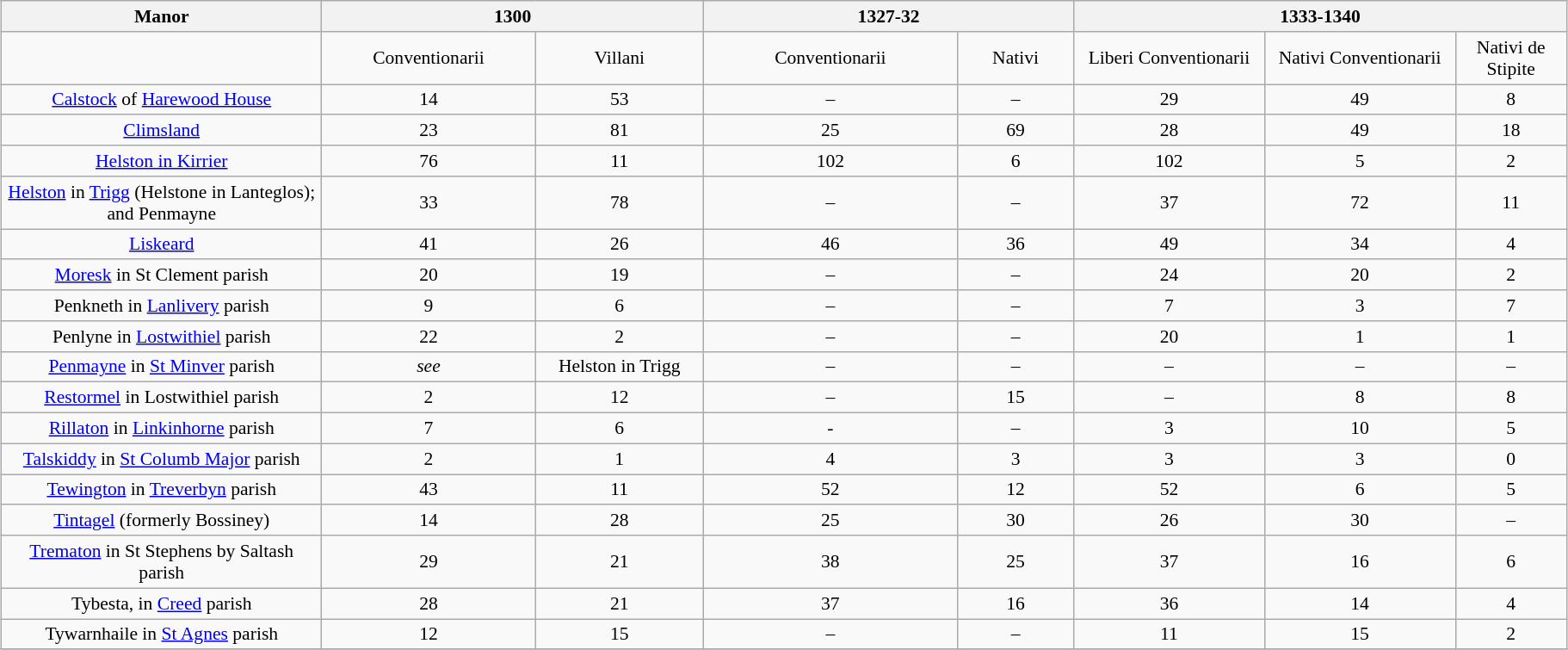<table class="wikitable" style="font-size:90%; text-align:center; width: 96%; margin-left: auto; margin-right: auto;">
<tr>
<th style="width:8%">Manor</th>
<th style="width:8%" colspan=2>1300</th>
<th style="width:8%" colspan=2>1327-32</th>
<th style="width:8%" colspan=3>1333-1340</th>
</tr>
<tr>
<td></td>
<td>Conventionarii</td>
<td>Villani</td>
<td>Conventionarii</td>
<td>Nativi</td>
<td>Liberi Conventionarii</td>
<td>Nativi Conventionarii</td>
<td>Nativi de Stipite</td>
</tr>
<tr>
<td><a href='#'>Calstock</a> of <a href='#'> Harewood House</a></td>
<td>14</td>
<td>53</td>
<td>–</td>
<td>–</td>
<td>29</td>
<td>49</td>
<td>8</td>
</tr>
<tr>
<td><a href='#'>Climsland</a></td>
<td>23</td>
<td>81</td>
<td>25</td>
<td>69</td>
<td>28</td>
<td>49</td>
<td>18</td>
</tr>
<tr>
<td><a href='#'> Helston in Kirrier</a></td>
<td>76</td>
<td>11</td>
<td>102</td>
<td>6</td>
<td>102</td>
<td>5</td>
<td>2</td>
</tr>
<tr>
<td><a href='#'>Helston</a> in <a href='#'>Trigg</a> (Helstone in Lanteglos); and Penmayne</td>
<td>33</td>
<td>78</td>
<td>–</td>
<td>–</td>
<td>37</td>
<td>72</td>
<td>11</td>
</tr>
<tr>
<td><a href='#'>Liskeard</a></td>
<td>41</td>
<td>26</td>
<td>46</td>
<td>36</td>
<td>49</td>
<td>34</td>
<td>4</td>
</tr>
<tr>
<td><a href='#'>Moresk</a> in St Clement parish</td>
<td>20</td>
<td>19</td>
<td>–</td>
<td>–</td>
<td>24</td>
<td>20</td>
<td>2</td>
</tr>
<tr>
<td>Penkneth in <a href='#'>Lanlivery</a> parish</td>
<td>9</td>
<td>6</td>
<td>–</td>
<td>–</td>
<td>7</td>
<td>3</td>
<td>7</td>
</tr>
<tr>
<td>Penlyne in <a href='#'>Lostwithiel</a> parish</td>
<td>22</td>
<td>2</td>
<td>–</td>
<td>–</td>
<td>20</td>
<td>1</td>
<td>1</td>
</tr>
<tr>
<td><a href='#'>Penmayne</a> in <a href='#'>St Minver</a> parish</td>
<td><em>see</em></td>
<td>Helston in Trigg</td>
<td>–</td>
<td>–</td>
<td>–</td>
<td>–</td>
<td>–</td>
</tr>
<tr>
<td><a href='#'>Restormel</a> in Lostwithiel parish</td>
<td>2</td>
<td>12</td>
<td>–</td>
<td>15</td>
<td>–</td>
<td>8</td>
<td>8</td>
</tr>
<tr>
<td><a href='#'>Rillaton</a> in <a href='#'>Linkinhorne</a> parish</td>
<td>7</td>
<td>6</td>
<td>-</td>
<td>–</td>
<td>3</td>
<td>10</td>
<td>5</td>
</tr>
<tr>
<td><a href='#'>Talskiddy</a> in <a href='#'>St Columb Major</a> parish</td>
<td>2</td>
<td>1</td>
<td>4</td>
<td>3</td>
<td>3</td>
<td>3</td>
<td>0</td>
</tr>
<tr>
<td><a href='#'>Tewington</a> in <a href='#'>Treverbyn</a> parish</td>
<td>43</td>
<td>11</td>
<td>52</td>
<td>12</td>
<td>52</td>
<td>6</td>
<td>5</td>
</tr>
<tr>
<td><a href='#'>Tintagel</a> (formerly Bossiney)</td>
<td>14</td>
<td>28</td>
<td>25</td>
<td>30</td>
<td>26</td>
<td>30</td>
<td>–</td>
</tr>
<tr>
<td><a href='#'>Trematon</a> in St Stephens by Saltash parish</td>
<td>29</td>
<td>21</td>
<td>38</td>
<td>25</td>
<td>37</td>
<td>16</td>
<td>6</td>
</tr>
<tr>
<td>Tybesta, in <a href='#'>Creed</a> parish</td>
<td>28</td>
<td>21</td>
<td>37</td>
<td>16</td>
<td>36</td>
<td>14</td>
<td>4</td>
</tr>
<tr>
<td>Tywarnhaile in <a href='#'>St Agnes</a> parish</td>
<td>12</td>
<td>15</td>
<td>–</td>
<td>–</td>
<td>11</td>
<td>15</td>
<td>2</td>
</tr>
<tr>
</tr>
</table>
